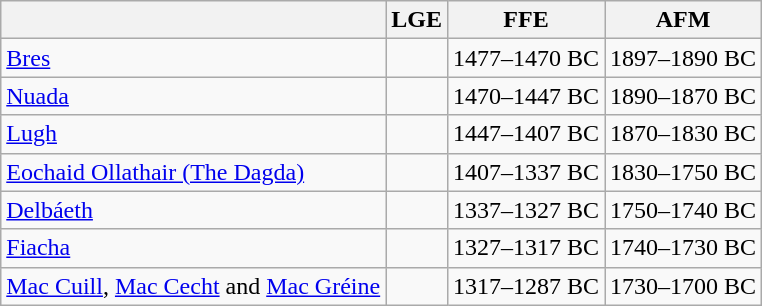<table class="wikitable">
<tr>
<th bgcolor="#F0DC82"></th>
<th bgcolor="#F0DC82"><strong>LGE</strong></th>
<th bgcolor="#F0DC82"><strong>FFE</strong></th>
<th bgcolor="#F0DC82"><strong>AFM</strong></th>
</tr>
<tr>
<td><a href='#'>Bres</a></td>
<td> </td>
<td>1477–1470 BC</td>
<td>1897–1890 BC</td>
</tr>
<tr>
<td><a href='#'>Nuada</a></td>
<td> </td>
<td>1470–1447 BC</td>
<td>1890–1870 BC</td>
</tr>
<tr>
<td><a href='#'>Lugh</a></td>
<td> </td>
<td>1447–1407 BC</td>
<td>1870–1830 BC</td>
</tr>
<tr>
<td><a href='#'>Eochaid Ollathair (The Dagda)</a></td>
<td> </td>
<td>1407–1337 BC</td>
<td>1830–1750 BC</td>
</tr>
<tr>
<td><a href='#'>Delbáeth</a></td>
<td> </td>
<td>1337–1327 BC</td>
<td>1750–1740 BC</td>
</tr>
<tr>
<td><a href='#'>Fiacha</a></td>
<td> </td>
<td>1327–1317 BC</td>
<td>1740–1730 BC</td>
</tr>
<tr>
<td><a href='#'>Mac Cuill</a>, <a href='#'>Mac Cecht</a> and <a href='#'>Mac Gréine</a></td>
<td> </td>
<td>1317–1287 BC</td>
<td>1730–1700 BC</td>
</tr>
</table>
